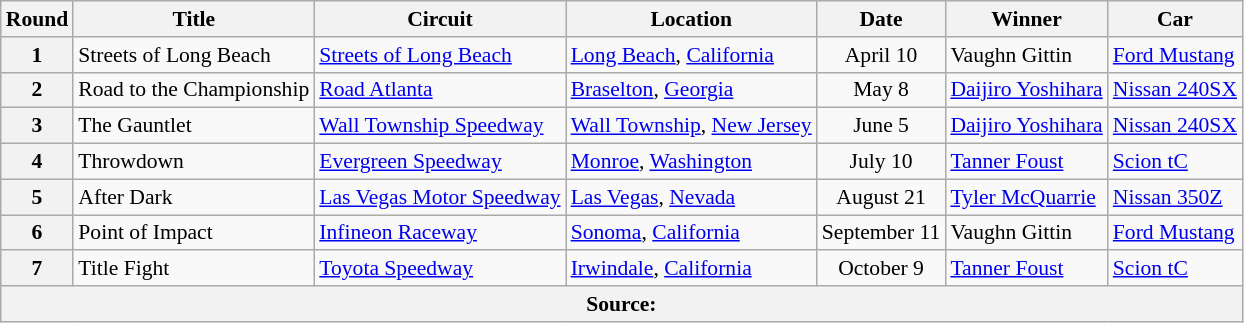<table class="wikitable" style="font-size: 90%;">
<tr>
<th>Round</th>
<th>Title</th>
<th>Circuit</th>
<th>Location</th>
<th>Date</th>
<th>Winner</th>
<th>Car</th>
</tr>
<tr>
<th>1</th>
<td>Streets of Long Beach</td>
<td><a href='#'>Streets of Long Beach</a></td>
<td><a href='#'>Long Beach</a>, <a href='#'>California</a></td>
<td align="center">April 10</td>
<td> Vaughn Gittin</td>
<td> <a href='#'>Ford Mustang</a></td>
</tr>
<tr>
<th>2</th>
<td>Road to the Championship</td>
<td><a href='#'>Road Atlanta</a></td>
<td><a href='#'>Braselton</a>, <a href='#'>Georgia</a></td>
<td align="center">May 8</td>
<td> <a href='#'>Daijiro Yoshihara</a></td>
<td> <a href='#'>Nissan 240SX</a></td>
</tr>
<tr>
<th>3</th>
<td>The Gauntlet</td>
<td><a href='#'>Wall Township Speedway</a></td>
<td><a href='#'>Wall Township</a>, <a href='#'>New Jersey</a></td>
<td align="center">June 5</td>
<td> <a href='#'>Daijiro Yoshihara</a></td>
<td> <a href='#'>Nissan 240SX</a></td>
</tr>
<tr>
<th>4</th>
<td>Throwdown</td>
<td><a href='#'>Evergreen Speedway</a></td>
<td><a href='#'>Monroe</a>, <a href='#'>Washington</a></td>
<td align="center">July 10</td>
<td> <a href='#'>Tanner Foust</a></td>
<td> <a href='#'>Scion tC</a></td>
</tr>
<tr>
<th>5</th>
<td>After Dark</td>
<td><a href='#'>Las Vegas Motor Speedway</a></td>
<td><a href='#'>Las Vegas</a>, <a href='#'>Nevada</a></td>
<td align="center">August 21</td>
<td> <a href='#'>Tyler McQuarrie</a></td>
<td> <a href='#'>Nissan 350Z</a></td>
</tr>
<tr>
<th>6</th>
<td>Point of Impact</td>
<td><a href='#'>Infineon Raceway</a></td>
<td><a href='#'>Sonoma</a>, <a href='#'>California</a></td>
<td align="center">September 11</td>
<td> Vaughn Gittin</td>
<td> <a href='#'>Ford Mustang</a></td>
</tr>
<tr>
<th>7</th>
<td>Title Fight</td>
<td><a href='#'>Toyota Speedway</a></td>
<td><a href='#'>Irwindale</a>, <a href='#'>California</a></td>
<td align="center">October 9</td>
<td> <a href='#'>Tanner Foust</a></td>
<td> <a href='#'>Scion tC</a></td>
</tr>
<tr>
<th colspan=7>Source:</th>
</tr>
</table>
